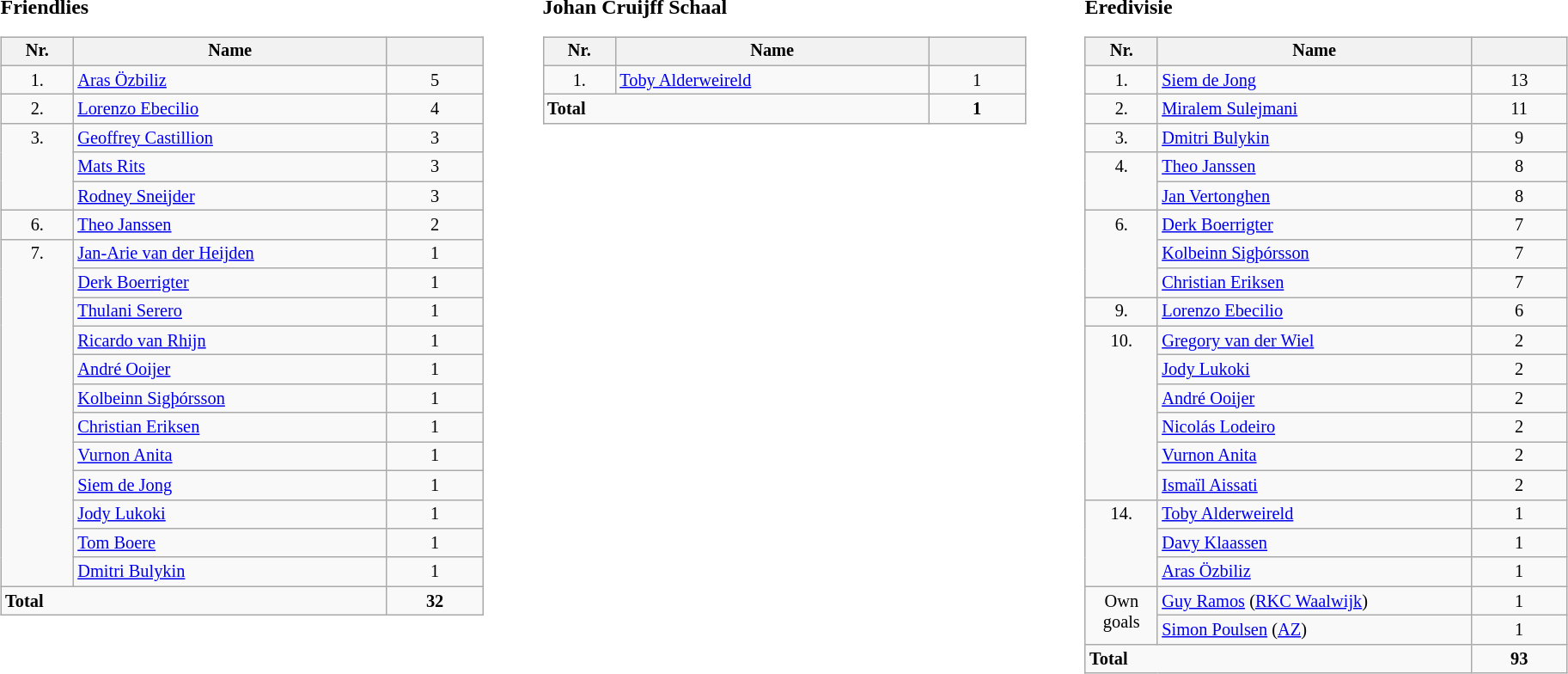<table width=100%>
<tr>
<td width=33% align=left valign=top><br><strong>Friendlies</strong><table class="wikitable" style="width:90%; font-size:85%;">
<tr valign=top>
<th width=15% align=center>Nr.</th>
<th width=65% align=center>Name</th>
<th width=20% align=center></th>
</tr>
<tr valign=top>
<td align=center>1.</td>
<td> <a href='#'>Aras Özbiliz</a></td>
<td align=center>5</td>
</tr>
<tr valign=top>
<td align=center>2.</td>
<td> <a href='#'>Lorenzo Ebecilio</a></td>
<td align=center>4</td>
</tr>
<tr valign=top>
<td rowspan=3 align=center>3.</td>
<td> <a href='#'>Geoffrey Castillion</a></td>
<td align=center>3</td>
</tr>
<tr valign=top>
<td> <a href='#'>Mats Rits</a></td>
<td align=center>3</td>
</tr>
<tr valign=top>
<td> <a href='#'>Rodney Sneijder</a></td>
<td align=center>3</td>
</tr>
<tr valign=top>
<td align=center>6.</td>
<td> <a href='#'>Theo Janssen</a></td>
<td align=center>2</td>
</tr>
<tr valign=top>
<td rowspan=12 align=center>7.</td>
<td> <a href='#'>Jan-Arie van der Heijden</a></td>
<td align=center>1</td>
</tr>
<tr valign=top>
<td> <a href='#'>Derk Boerrigter</a></td>
<td align=center>1</td>
</tr>
<tr valign=top>
<td> <a href='#'>Thulani Serero</a></td>
<td align=center>1</td>
</tr>
<tr valign=top>
<td> <a href='#'>Ricardo van Rhijn</a></td>
<td align=center>1</td>
</tr>
<tr valign=top>
<td> <a href='#'>André Ooijer</a></td>
<td align=center>1</td>
</tr>
<tr valign=top>
<td> <a href='#'>Kolbeinn Sigþórsson</a></td>
<td align=center>1</td>
</tr>
<tr valign=top>
<td> <a href='#'>Christian Eriksen</a></td>
<td align=center>1</td>
</tr>
<tr valign=top>
<td> <a href='#'>Vurnon Anita</a></td>
<td align=center>1</td>
</tr>
<tr valign=top>
<td> <a href='#'>Siem de Jong</a></td>
<td align=center>1</td>
</tr>
<tr valign=top>
<td> <a href='#'>Jody Lukoki</a></td>
<td align=center>1</td>
</tr>
<tr valign=top>
<td> <a href='#'>Tom Boere</a></td>
<td align=center>1</td>
</tr>
<tr valign=top>
<td> <a href='#'>Dmitri Bulykin</a></td>
<td align=center>1</td>
</tr>
<tr valign=top>
<td colspan=2><strong>Total</strong></td>
<td align=center><strong>32</strong></td>
</tr>
</table>
</td>
<td width=33% align=left valign=top><br><strong>Johan Cruijff Schaal</strong><table class="wikitable" style="width:90%; font-size:85%;">
<tr valign=top>
<th width=15% align=center>Nr.</th>
<th width=65% align=center>Name</th>
<th width=20% align=center></th>
</tr>
<tr valign=top>
<td align=center>1.</td>
<td> <a href='#'>Toby Alderweireld</a></td>
<td align=center>1</td>
</tr>
<tr valign=top>
<td colspan=2><strong>Total</strong></td>
<td align=center><strong>1</strong></td>
</tr>
</table>
</td>
<td width=33% align=left valign=top><br><strong>Eredivisie</strong><table class="wikitable" style="width:90%; font-size:85%;">
<tr valign=top>
<th width=15% align=center>Nr.</th>
<th width=65% align=center>Name</th>
<th width=20% align=center></th>
</tr>
<tr valign=top>
<td align=center>1.</td>
<td> <a href='#'>Siem de Jong</a></td>
<td align=center>13</td>
</tr>
<tr valign=top>
<td align=center>2.</td>
<td> <a href='#'>Miralem Sulejmani</a></td>
<td align=center>11</td>
</tr>
<tr valign=top>
<td align=center>3.</td>
<td> <a href='#'>Dmitri Bulykin</a></td>
<td align=center>9</td>
</tr>
<tr valign=top>
<td rowspan=2 align=center>4.</td>
<td> <a href='#'>Theo Janssen</a></td>
<td align=center>8</td>
</tr>
<tr valign=top>
<td> <a href='#'>Jan Vertonghen</a></td>
<td align=center>8</td>
</tr>
<tr valign=top>
<td rowspan=3 align=center>6.</td>
<td> <a href='#'>Derk Boerrigter</a></td>
<td align=center>7</td>
</tr>
<tr valign=top>
<td> <a href='#'>Kolbeinn Sigþórsson</a></td>
<td align=center>7</td>
</tr>
<tr valign=top>
<td> <a href='#'>Christian Eriksen</a></td>
<td align=center>7</td>
</tr>
<tr valign=top>
<td align=center>9.</td>
<td> <a href='#'>Lorenzo Ebecilio</a></td>
<td align=center>6</td>
</tr>
<tr valign=top>
<td rowspan=6 align=center>10.</td>
<td> <a href='#'>Gregory van der Wiel</a></td>
<td align=center>2</td>
</tr>
<tr valign=top>
<td> <a href='#'>Jody Lukoki</a></td>
<td align=center>2</td>
</tr>
<tr valign=top>
<td> <a href='#'>André Ooijer</a></td>
<td align=center>2</td>
</tr>
<tr valign=top>
<td> <a href='#'>Nicolás Lodeiro</a></td>
<td align=center>2</td>
</tr>
<tr valign=top>
<td> <a href='#'>Vurnon Anita</a></td>
<td align=center>2</td>
</tr>
<tr valign=top>
<td> <a href='#'>Ismaïl Aissati</a></td>
<td align=center>2</td>
</tr>
<tr valign=top>
<td rowspan=3 align=center>14.</td>
<td> <a href='#'>Toby Alderweireld</a></td>
<td align=center>1</td>
</tr>
<tr valign=top>
<td> <a href='#'>Davy Klaassen</a></td>
<td align=center>1</td>
</tr>
<tr valign=top>
<td> <a href='#'>Aras Özbiliz</a></td>
<td align=center>1</td>
</tr>
<tr valign=top>
<td rowspan=2 align=center>Own goals</td>
<td> <a href='#'>Guy Ramos</a> (<a href='#'>RKC Waalwijk</a>)</td>
<td align=center>1</td>
</tr>
<tr valign=top>
<td> <a href='#'>Simon Poulsen</a> (<a href='#'>AZ</a>)</td>
<td align=center>1</td>
</tr>
<tr valign=top>
<td colspan=2><strong>Total</strong></td>
<td align=center><strong>93</strong></td>
</tr>
</table>
</td>
</tr>
</table>
